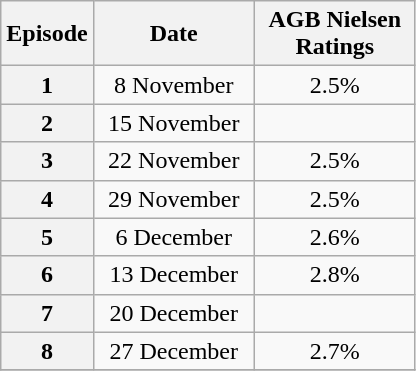<table class=wikitable style=text-align:center>
<tr>
<th>Episode</th>
<th style="width:100px;">Date</th>
<th style="width:100px;">AGB Nielsen<br>Ratings</th>
</tr>
<tr>
<th>1</th>
<td>8 November</td>
<td>2.5%</td>
</tr>
<tr>
<th>2</th>
<td>15 November</td>
<td></td>
</tr>
<tr>
<th>3</th>
<td>22 November</td>
<td>2.5%</td>
</tr>
<tr>
<th>4</th>
<td>29 November</td>
<td>2.5%</td>
</tr>
<tr>
<th>5</th>
<td>6 December</td>
<td>2.6%</td>
</tr>
<tr>
<th>6</th>
<td>13 December</td>
<td>2.8%</td>
</tr>
<tr>
<th>7</th>
<td>20 December</td>
<td></td>
</tr>
<tr>
<th>8</th>
<td>27 December</td>
<td>2.7%</td>
</tr>
<tr>
</tr>
</table>
